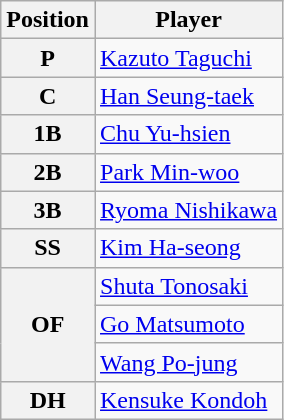<table class=wikitable>
<tr>
<th>Position</th>
<th>Player</th>
</tr>
<tr>
<th>P</th>
<td> <a href='#'>Kazuto Taguchi</a></td>
</tr>
<tr>
<th>C</th>
<td> <a href='#'>Han Seung-taek</a></td>
</tr>
<tr>
<th>1B</th>
<td> <a href='#'>Chu Yu-hsien</a></td>
</tr>
<tr>
<th>2B</th>
<td> <a href='#'>Park Min-woo</a></td>
</tr>
<tr>
<th>3B</th>
<td> <a href='#'>Ryoma Nishikawa</a></td>
</tr>
<tr>
<th>SS</th>
<td> <a href='#'>Kim Ha-seong</a></td>
</tr>
<tr>
<th rowspan=3>OF</th>
<td> <a href='#'>Shuta Tonosaki</a></td>
</tr>
<tr>
<td> <a href='#'>Go Matsumoto</a></td>
</tr>
<tr>
<td> <a href='#'>Wang Po-jung</a></td>
</tr>
<tr>
<th>DH</th>
<td> <a href='#'>Kensuke Kondoh</a></td>
</tr>
</table>
